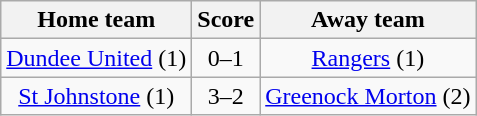<table class="wikitable" style="text-align: center">
<tr>
<th>Home team</th>
<th>Score</th>
<th>Away team</th>
</tr>
<tr>
<td><a href='#'>Dundee United</a> (1)</td>
<td>0–1</td>
<td><a href='#'>Rangers</a> (1)</td>
</tr>
<tr>
<td><a href='#'>St Johnstone</a> (1)</td>
<td>3–2</td>
<td><a href='#'>Greenock Morton</a> (2)</td>
</tr>
</table>
